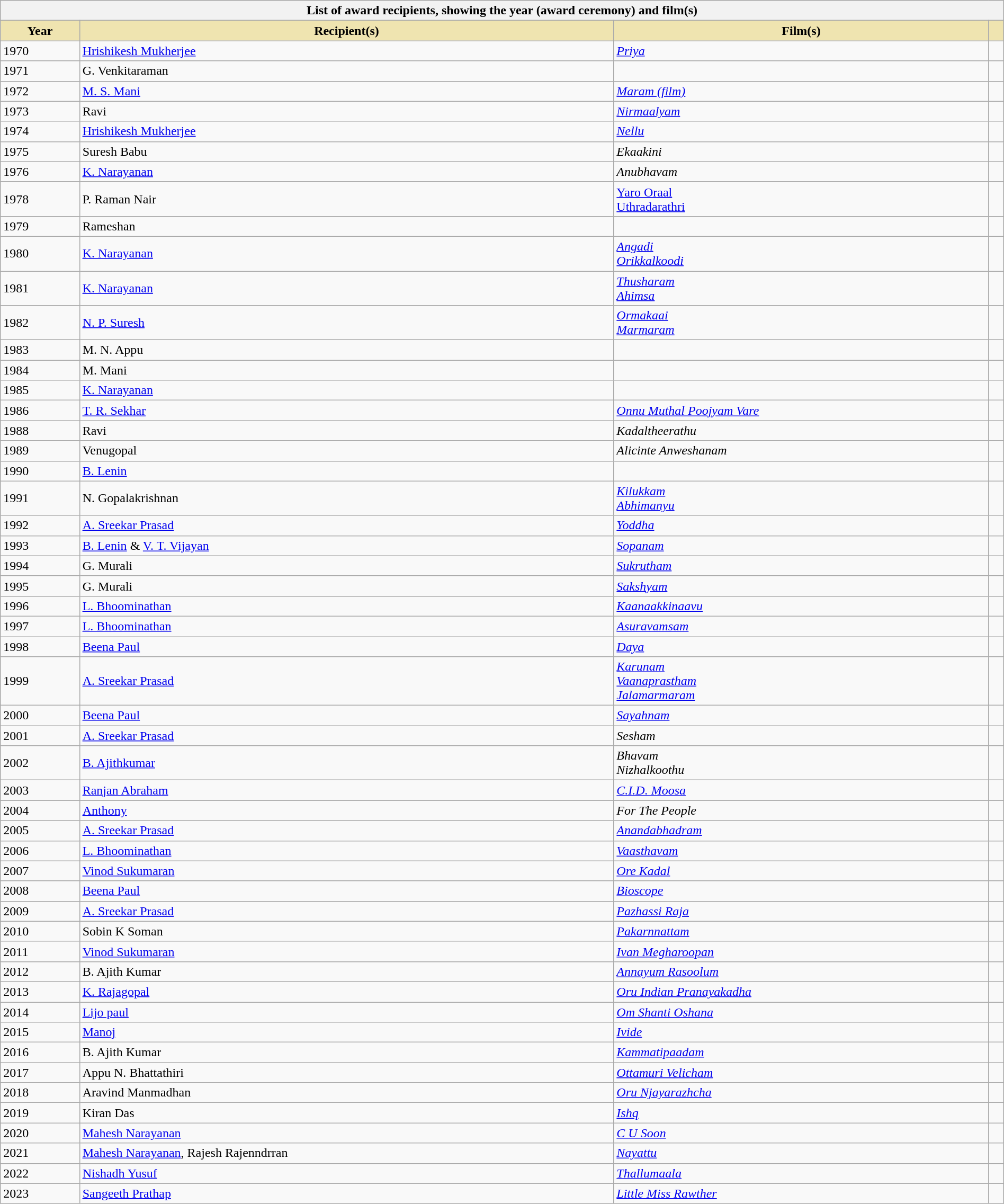<table class="wikitable sortable plainrowheaders" style="width:100%">
<tr>
<th colspan="6">List of award recipients, showing the year (award ceremony) and film(s)</th>
</tr>
<tr>
<th scope="col" style="background-color:#EFE4B0;">Year</th>
<th scope="col" style="background-color:#EFE4B0;">Recipient(s)</th>
<th scope="col" style="background-color:#EFE4B0;">Film(s)</th>
<th scope="col" style="background-color:#EFE4B0;" class="unsortable"></th>
</tr>
<tr>
<td>1970</td>
<td><a href='#'>Hrishikesh Mukherjee</a></td>
<td><em><a href='#'>Priya</a></em></td>
<td></td>
</tr>
<tr>
<td>1971</td>
<td>G. Venkitaraman</td>
<td></td>
<td></td>
</tr>
<tr>
<td>1972</td>
<td><a href='#'>M. S. Mani</a></td>
<td><em><a href='#'>Maram (film)</a></em></td>
<td></td>
</tr>
<tr>
<td>1973</td>
<td>Ravi</td>
<td><em><a href='#'>Nirmaalyam</a></em></td>
<td></td>
</tr>
<tr>
<td>1974</td>
<td><a href='#'>Hrishikesh Mukherjee</a></td>
<td><em><a href='#'>Nellu</a></em></td>
<td></td>
</tr>
<tr>
<td>1975</td>
<td>Suresh Babu</td>
<td><em>Ekaakini</em></td>
<td></td>
</tr>
<tr>
<td>1976</td>
<td><a href='#'>K. Narayanan</a></td>
<td><em>Anubhavam</em></td>
<td></td>
</tr>
<tr>
<td>1978</td>
<td>P. Raman Nair</td>
<td><a href='#'>Yaro Oraal</a><br><a href='#'>Uthradarathri</a></td>
<td></td>
</tr>
<tr>
<td>1979</td>
<td>Rameshan</td>
<td></td>
<td></td>
</tr>
<tr>
<td>1980</td>
<td><a href='#'>K. Narayanan</a></td>
<td><em><a href='#'>Angadi</a></em><br><em><a href='#'>Orikkalkoodi</a></em></td>
<td></td>
</tr>
<tr>
<td>1981</td>
<td><a href='#'>K. Narayanan</a></td>
<td><em><a href='#'>Thusharam</a></em><br> <em><a href='#'>Ahimsa</a></em></td>
<td></td>
</tr>
<tr>
<td>1982</td>
<td><a href='#'>N. P. Suresh</a></td>
<td><em><a href='#'>Ormakaai</a></em><br><em><a href='#'>Marmaram</a></em></td>
<td></td>
</tr>
<tr>
<td>1983</td>
<td>M. N. Appu</td>
<td></td>
<td></td>
</tr>
<tr>
<td>1984</td>
<td>M. Mani</td>
<td></td>
<td></td>
</tr>
<tr>
<td>1985</td>
<td><a href='#'>K. Narayanan</a></td>
<td></td>
<td></td>
</tr>
<tr>
<td>1986</td>
<td><a href='#'>T. R. Sekhar</a></td>
<td><em><a href='#'>Onnu Muthal Poojyam Vare</a></em></td>
<td></td>
</tr>
<tr>
<td>1988</td>
<td>Ravi</td>
<td><em>Kadaltheerathu</em></td>
<td></td>
</tr>
<tr>
<td>1989</td>
<td>Venugopal</td>
<td><em>Alicinte Anweshanam</em></td>
<td></td>
</tr>
<tr>
<td>1990</td>
<td><a href='#'>B. Lenin</a></td>
<td></td>
<td></td>
</tr>
<tr>
<td>1991</td>
<td>N. Gopalakrishnan</td>
<td><em><a href='#'>Kilukkam</a></em><br><em><a href='#'>Abhimanyu</a></em></td>
<td></td>
</tr>
<tr>
<td>1992</td>
<td><a href='#'>A. Sreekar Prasad</a></td>
<td><em><a href='#'>Yoddha</a></em></td>
<td></td>
</tr>
<tr>
<td>1993</td>
<td><a href='#'>B. Lenin</a> & <a href='#'>V. T. Vijayan</a></td>
<td><em><a href='#'>Sopanam</a></em></td>
<td></td>
</tr>
<tr>
<td>1994</td>
<td>G. Murali</td>
<td><em><a href='#'>Sukrutham</a></em></td>
<td></td>
</tr>
<tr>
<td>1995</td>
<td>G. Murali</td>
<td><em><a href='#'>Sakshyam</a></em></td>
<td></td>
</tr>
<tr>
<td>1996</td>
<td><a href='#'>L. Bhoominathan</a></td>
<td><em><a href='#'>Kaanaakkinaavu</a></em></td>
<td></td>
</tr>
<tr>
<td>1997</td>
<td><a href='#'>L. Bhoominathan</a></td>
<td><em><a href='#'>Asuravamsam</a></em></td>
<td></td>
</tr>
<tr>
<td>1998</td>
<td><a href='#'>Beena Paul</a></td>
<td><em><a href='#'>Daya</a></em></td>
<td></td>
</tr>
<tr>
<td>1999</td>
<td><a href='#'>A. Sreekar Prasad</a></td>
<td><em><a href='#'>Karunam</a></em><br><em><a href='#'>Vaanaprastham</a></em><br><em><a href='#'>Jalamarmaram</a></em></td>
<td></td>
</tr>
<tr>
<td>2000</td>
<td><a href='#'>Beena Paul</a></td>
<td><em><a href='#'>Sayahnam</a></em></td>
<td></td>
</tr>
<tr>
<td>2001</td>
<td><a href='#'>A. Sreekar Prasad</a></td>
<td><em>Sesham</em></td>
<td></td>
</tr>
<tr>
<td>2002</td>
<td><a href='#'>B. Ajithkumar</a></td>
<td><em>Bhavam</em><br><em>Nizhalkoothu</em></td>
<td></td>
</tr>
<tr>
<td>2003</td>
<td><a href='#'>Ranjan Abraham</a></td>
<td><em><a href='#'>C.I.D. Moosa</a></em></td>
<td></td>
</tr>
<tr>
<td>2004</td>
<td><a href='#'>Anthony</a></td>
<td><em>For The People</em></td>
<td></td>
</tr>
<tr>
<td>2005</td>
<td><a href='#'>A. Sreekar Prasad</a></td>
<td><em><a href='#'>Anandabhadram</a></em></td>
<td></td>
</tr>
<tr>
<td>2006</td>
<td><a href='#'>L. Bhoominathan</a></td>
<td><em><a href='#'>Vaasthavam</a></em></td>
<td></td>
</tr>
<tr>
<td>2007</td>
<td><a href='#'>Vinod Sukumaran</a></td>
<td><em><a href='#'>Ore Kadal</a></em></td>
<td></td>
</tr>
<tr>
<td>2008</td>
<td><a href='#'>Beena Paul</a></td>
<td><em><a href='#'>Bioscope</a></em></td>
<td></td>
</tr>
<tr>
<td>2009</td>
<td><a href='#'>A. Sreekar Prasad</a></td>
<td><em><a href='#'>Pazhassi Raja</a></em></td>
<td></td>
</tr>
<tr>
<td>2010</td>
<td>Sobin K Soman</td>
<td><em><a href='#'>Pakarnnattam</a></em></td>
<td></td>
</tr>
<tr>
<td>2011</td>
<td><a href='#'>Vinod Sukumaran</a></td>
<td><em><a href='#'>Ivan Megharoopan</a></em></td>
<td></td>
</tr>
<tr>
<td>2012</td>
<td>B. Ajith Kumar</td>
<td><em><a href='#'>Annayum Rasoolum</a></em></td>
<td></td>
</tr>
<tr>
<td>2013</td>
<td><a href='#'>K. Rajagopal</a></td>
<td><em><a href='#'>Oru Indian Pranayakadha</a></em></td>
<td></td>
</tr>
<tr>
<td>2014</td>
<td><a href='#'>Lijo paul</a></td>
<td><em><a href='#'>Om Shanti Oshana</a></em></td>
<td></td>
</tr>
<tr>
<td>2015</td>
<td><a href='#'>Manoj</a></td>
<td><em><a href='#'>Ivide</a></em></td>
<td></td>
</tr>
<tr>
<td>2016</td>
<td>B. Ajith Kumar</td>
<td><em><a href='#'>Kammatipaadam</a></em></td>
<td></td>
</tr>
<tr>
<td>2017</td>
<td>Appu N. Bhattathiri</td>
<td><em><a href='#'>Ottamuri Velicham</a></em></td>
<td></td>
</tr>
<tr>
<td>2018</td>
<td>Aravind Manmadhan</td>
<td><em><a href='#'>Oru Njayarazhcha</a></em></td>
<td></td>
</tr>
<tr>
<td>2019</td>
<td>Kiran Das</td>
<td><em><a href='#'>Ishq</a></em></td>
<td></td>
</tr>
<tr>
<td>2020</td>
<td><a href='#'>Mahesh Narayanan</a></td>
<td><em><a href='#'>C U Soon</a></em></td>
<td></td>
</tr>
<tr>
<td>2021</td>
<td><a href='#'>Mahesh Narayanan</a>, Rajesh Rajenndrran</td>
<td><em><a href='#'>Nayattu</a></em></td>
<td></td>
</tr>
<tr>
<td>2022</td>
<td><a href='#'>Nishadh Yusuf</a></td>
<td><em><a href='#'>Thallumaala</a></em></td>
<td></td>
</tr>
<tr>
<td>2023</td>
<td><a href='#'>Sangeeth Prathap</a></td>
<td><em><a href='#'>Little Miss Rawther</a></em></td>
<td></td>
</tr>
</table>
